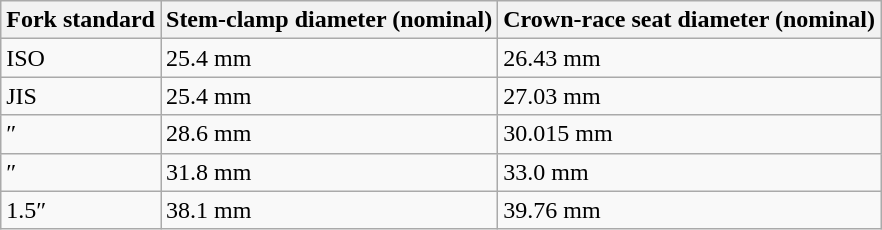<table class="wikitable">
<tr>
<th>Fork standard</th>
<th>Stem-clamp diameter (nominal)</th>
<th>Crown-race seat diameter (nominal)</th>
</tr>
<tr>
<td> ISO</td>
<td>25.4 mm</td>
<td>26.43 mm</td>
</tr>
<tr>
<td> JIS</td>
<td>25.4 mm</td>
<td>27.03 mm</td>
</tr>
<tr>
<td>″</td>
<td>28.6 mm</td>
<td>30.015 mm</td>
</tr>
<tr>
<td>″</td>
<td>31.8 mm</td>
<td>33.0 mm</td>
</tr>
<tr>
<td>1.5″</td>
<td>38.1 mm</td>
<td>39.76 mm</td>
</tr>
</table>
